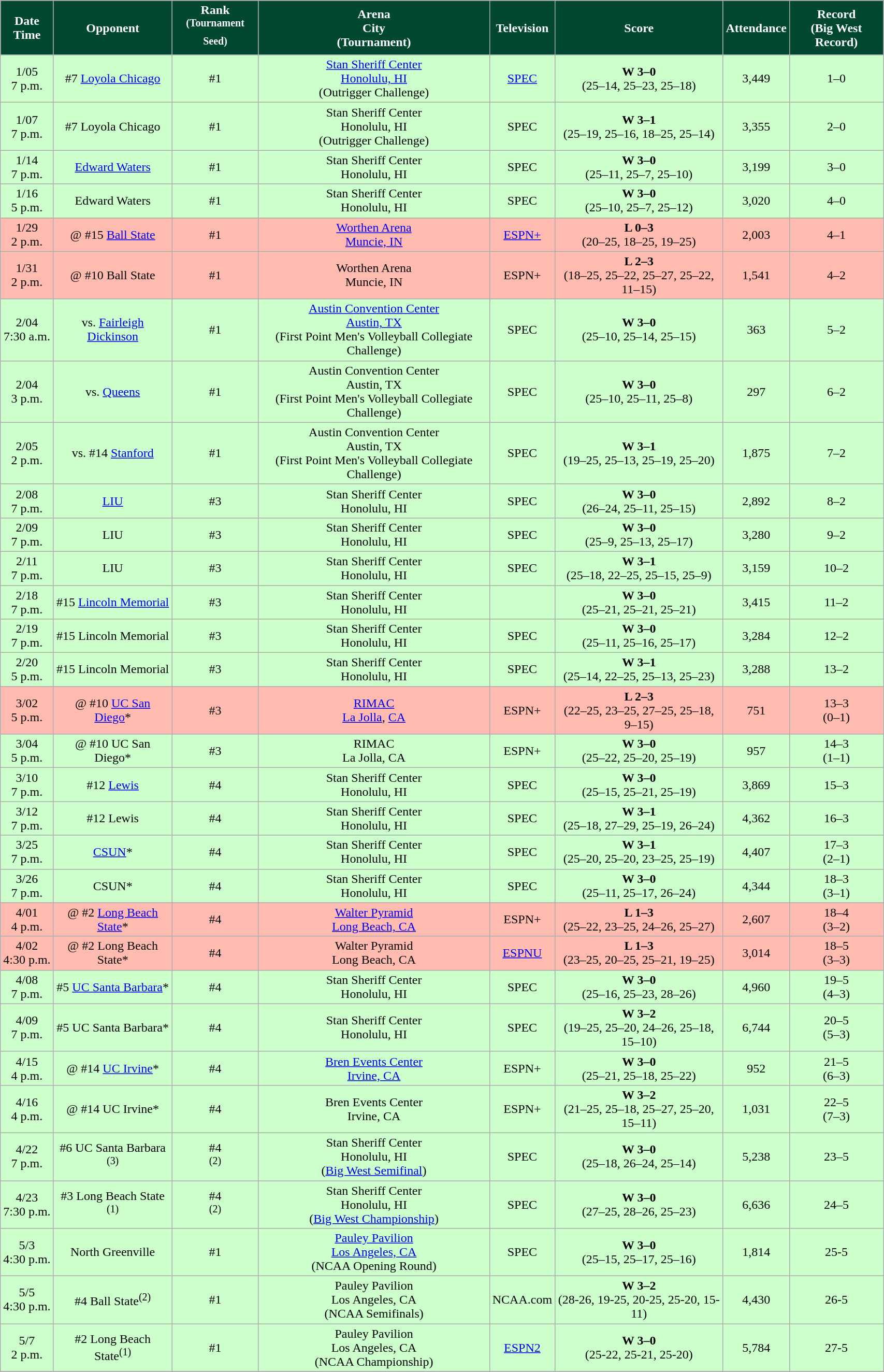<table class="wikitable sortable" style="width:90%">
<tr>
<th style="background:#024731; color:#FFFFFF;" scope="col">Date<br>Time</th>
<th style="background:#024731; color:#FFFFFF;" scope="col">Opponent</th>
<th style="background:#024731; color:#FFFFFF;" scope="col">Rank<br><sup>(Tournament Seed)</sup></th>
<th style="background:#024731; color:#FFFFFF;" scope="col">Arena<br>City<br>(Tournament)</th>
<th style="background:#024731; color:#FFFFFF;" scope="col">Television</th>
<th style="background:#024731; color:#FFFFFF;" scope="col">Score</th>
<th style="background:#024731; color:#FFFFFF;" scope="col">Attendance</th>
<th style="background:#024731; color:#FFFFFF;" scope="col">Record<br>(Big West Record)</th>
</tr>
<tr align="center" bgcolor="#ccffcc">
<td>1/05<br>7 p.m.</td>
<td>#7 <a href='#'>Loyola Chicago</a></td>
<td>#1</td>
<td><a href='#'>Stan Sheriff Center</a><br><a href='#'>Honolulu, HI</a><br>(Outrigger Challenge)</td>
<td><a href='#'>SPEC</a></td>
<td><strong>W 3–0</strong><br>(25–14, 25–23, 25–18)</td>
<td>3,449</td>
<td>1–0</td>
</tr>
<tr align="center" bgcolor="#ccffcc">
<td>1/07<br>7 p.m.</td>
<td>#7 Loyola Chicago</td>
<td>#1</td>
<td>Stan Sheriff Center<br>Honolulu, HI<br>(Outrigger Challenge)</td>
<td>SPEC</td>
<td><strong>W 3–1</strong><br>(25–19, 25–16, 18–25, 25–14)</td>
<td>3,355</td>
<td>2–0</td>
</tr>
<tr align="center" bgcolor="#ccffcc">
<td>1/14<br>7 p.m.</td>
<td><a href='#'>Edward Waters</a></td>
<td>#1</td>
<td>Stan Sheriff Center<br>Honolulu, HI</td>
<td>SPEC</td>
<td><strong>W 3–0</strong><br>(25–11, 25–7, 25–10)</td>
<td>3,199</td>
<td>3–0</td>
</tr>
<tr align="center" bgcolor="#ccffcc">
<td>1/16<br>5 p.m.</td>
<td>Edward Waters</td>
<td>#1</td>
<td>Stan Sheriff Center<br>Honolulu, HI</td>
<td>SPEC</td>
<td><strong>W 3–0</strong><br>(25–10, 25–7, 25–12)</td>
<td>3,020</td>
<td>4–0</td>
</tr>
<tr align="center" bgcolor="#ffbbb">
<td>1/29<br>2 p.m.</td>
<td>@ #15 <a href='#'>Ball State</a></td>
<td>#1</td>
<td><a href='#'>Worthen Arena</a><br><a href='#'>Muncie, IN</a></td>
<td><a href='#'>ESPN+</a></td>
<td><strong>L 0–3</strong><br>(20–25, 18–25, 19–25)</td>
<td>2,003</td>
<td>4–1</td>
</tr>
<tr align="center" bgcolor="#ffbbb">
<td>1/31<br>2 p.m.</td>
<td>@ #10 Ball State</td>
<td>#1</td>
<td>Worthen Arena<br>Muncie, IN</td>
<td>ESPN+</td>
<td><strong>L 2–3</strong><br>(18–25, 25–22, 25–27, 25–22, 11–15)</td>
<td>1,541</td>
<td>4–2</td>
</tr>
<tr align="center" bgcolor="#ccffcc">
<td>2/04<br>7:30 a.m.</td>
<td>vs. <a href='#'>Fairleigh Dickinson</a></td>
<td>#1</td>
<td><a href='#'>Austin Convention Center</a><br><a href='#'>Austin, TX</a><br>(First Point Men's Volleyball Collegiate Challenge)</td>
<td>SPEC</td>
<td><strong>W 3–0</strong><br>(25–10, 25–14, 25–15)</td>
<td>363</td>
<td>5–2</td>
</tr>
<tr align="center" bgcolor="#ccffcc">
<td>2/04<br>3 p.m.</td>
<td>vs. <a href='#'>Queens</a></td>
<td>#1</td>
<td>Austin Convention Center<br>Austin, TX<br>(First Point Men's Volleyball Collegiate Challenge)</td>
<td>SPEC</td>
<td><strong>W 3–0</strong><br>(25–10, 25–11, 25–8)</td>
<td>297</td>
<td>6–2</td>
</tr>
<tr align="center" bgcolor="#ccffcc">
<td>2/05<br>2 p.m.</td>
<td>vs. #14 <a href='#'>Stanford</a></td>
<td>#1</td>
<td>Austin Convention Center<br>Austin, TX<br>(First Point Men's Volleyball Collegiate Challenge)</td>
<td>SPEC</td>
<td><strong>W 3–1</strong><br>(19–25, 25–13, 25–19, 25–20)</td>
<td>1,875</td>
<td>7–2</td>
</tr>
<tr align="center" bgcolor="#ccffcc">
<td>2/08<br>7 p.m.</td>
<td><a href='#'>LIU</a></td>
<td>#3</td>
<td>Stan Sheriff Center<br>Honolulu, HI</td>
<td>SPEC</td>
<td><strong>W 3–0</strong><br>(26–24, 25–11, 25–15)</td>
<td>2,892</td>
<td>8–2</td>
</tr>
<tr align="center" bgcolor="#ccffcc">
<td>2/09<br>7 p.m.</td>
<td>LIU</td>
<td>#3</td>
<td>Stan Sheriff Center<br>Honolulu, HI</td>
<td>SPEC</td>
<td><strong>W 3–0</strong><br>(25–9, 25–13, 25–17)</td>
<td>3,280</td>
<td>9–2</td>
</tr>
<tr align="center" bgcolor="#ccffcc">
<td>2/11<br>7 p.m.</td>
<td>LIU</td>
<td>#3</td>
<td>Stan Sheriff Center<br>Honolulu, HI</td>
<td>SPEC</td>
<td><strong>W 3–1</strong><br>(25–18, 22–25, 25–15, 25–9)</td>
<td>3,159</td>
<td>10–2</td>
</tr>
<tr align="center" bgcolor="#ccffcc">
<td>2/18<br>7 p.m.</td>
<td>#15 <a href='#'>Lincoln Memorial</a></td>
<td>#3</td>
<td>Stan Sheriff Center<br>Honolulu, HI</td>
<td></td>
<td><strong>W 3–0</strong><br>(25–21, 25–21, 25–21)</td>
<td>3,415</td>
<td>11–2</td>
</tr>
<tr align="center" bgcolor="#ccffcc">
<td>2/19<br>7 p.m.</td>
<td>#15 Lincoln Memorial</td>
<td>#3</td>
<td>Stan Sheriff Center<br>Honolulu, HI</td>
<td>SPEC</td>
<td><strong>W 3–0</strong><br>(25–11, 25–16, 25–17)</td>
<td>3,284</td>
<td>12–2</td>
</tr>
<tr align="center" bgcolor="#ccffcc">
<td>2/20<br>5 p.m.</td>
<td>#15 Lincoln Memorial</td>
<td>#3</td>
<td>Stan Sheriff Center<br>Honolulu, HI</td>
<td>SPEC</td>
<td><strong>W 3–1</strong><br>(25–14, 22–25, 25–13, 25–23)</td>
<td>3,288</td>
<td>13–2</td>
</tr>
<tr align="center" bgcolor="#ffbbb">
<td>3/02<br>5 p.m.</td>
<td>@ #10 <a href='#'>UC San Diego</a>*</td>
<td>#3</td>
<td><a href='#'>RIMAC</a><br><a href='#'>La Jolla</a>, <a href='#'>CA</a></td>
<td>ESPN+</td>
<td><strong>L 2–3</strong><br>(22–25, 23–25, 27–25, 25–18, 9–15)</td>
<td>751</td>
<td>13–3<br>(0–1)</td>
</tr>
<tr align="center" bgcolor="#ccffcc">
<td>3/04<br>5 p.m.</td>
<td>@ #10 UC San Diego*</td>
<td>#3</td>
<td>RIMAC<br>La Jolla, CA</td>
<td>ESPN+</td>
<td><strong>W 3–0</strong><br>(25–22, 25–20, 25–19)</td>
<td>957</td>
<td>14–3<br>(1–1)</td>
</tr>
<tr align="center" bgcolor="#ccffcc">
<td>3/10<br>7 p.m.</td>
<td>#12 <a href='#'>Lewis</a></td>
<td>#4</td>
<td>Stan Sheriff Center<br>Honolulu, HI</td>
<td>SPEC</td>
<td><strong>W 3–0</strong><br>(25–15, 25–21, 25–19)</td>
<td>3,869</td>
<td>15–3</td>
</tr>
<tr align="center" bgcolor="#ccffcc">
<td>3/12<br>7 p.m.</td>
<td>#12 Lewis</td>
<td>#4</td>
<td>Stan Sheriff Center<br>Honolulu, HI</td>
<td>SPEC</td>
<td><strong>W 3–1</strong><br>(25–18, 27–29, 25–19, 26–24)</td>
<td>4,362</td>
<td>16–3</td>
</tr>
<tr align="center" bgcolor="#ccffcc">
<td>3/25<br>7 p.m.</td>
<td><a href='#'>CSUN</a>*</td>
<td>#4</td>
<td>Stan Sheriff Center<br>Honolulu, HI</td>
<td>SPEC</td>
<td><strong>W 3–1</strong><br>(25–20, 25–20, 23–25, 25–19)</td>
<td>4,407</td>
<td>17–3<br>(2–1)</td>
</tr>
<tr align="center" bgcolor="#ccffcc">
<td>3/26<br>7 p.m.</td>
<td>CSUN*</td>
<td>#4</td>
<td>Stan Sheriff Center<br>Honolulu, HI</td>
<td>SPEC</td>
<td><strong>W 3–0</strong><br>(25–11, 25–17, 26–24)</td>
<td>4,344</td>
<td>18–3<br>(3–1)</td>
</tr>
<tr align="center" bgcolor="#ffbbb">
<td>4/01<br>4 p.m.</td>
<td>@ #2 <a href='#'>Long Beach State</a>*</td>
<td>#4</td>
<td><a href='#'>Walter Pyramid</a><br><a href='#'>Long Beach, CA</a></td>
<td>ESPN+</td>
<td><strong>L 1–3</strong><br>(25–22, 23–25, 24–26, 25–27)</td>
<td>2,607</td>
<td>18–4<br>(3–2)</td>
</tr>
<tr align="center" bgcolor="#ffbbb">
<td>4/02<br>4:30 p.m.</td>
<td>@ #2 Long Beach State*</td>
<td>#4</td>
<td>Walter Pyramid<br>Long Beach, CA</td>
<td><a href='#'>ESPNU</a></td>
<td><strong>L 1–3</strong><br>(23–25, 20–25, 25–21, 19–25)</td>
<td>3,014</td>
<td>18–5<br>(3–3)</td>
</tr>
<tr align="center" bgcolor="#ccffcc">
<td>4/08<br>7 p.m.</td>
<td>#5 <a href='#'>UC Santa Barbara</a>*</td>
<td>#4</td>
<td>Stan Sheriff Center<br>Honolulu, HI</td>
<td>SPEC</td>
<td><strong>W 3–0</strong><br>(25–16, 25–23, 28–26)</td>
<td>4,960</td>
<td>19–5<br>(4–3)</td>
</tr>
<tr align="center" bgcolor="#ccffcc">
<td>4/09<br>7 p.m.</td>
<td>#5 UC Santa Barbara*</td>
<td>#4</td>
<td>Stan Sheriff Center<br>Honolulu, HI</td>
<td>SPEC</td>
<td><strong>W 3–2</strong><br>(19–25, 25–20, 24–26, 25–18, 15–10)</td>
<td>6,744</td>
<td>20–5<br>(5–3)</td>
</tr>
<tr align="center" bgcolor="#ccffcc">
<td>4/15<br>4 p.m.</td>
<td>@ #14 <a href='#'>UC Irvine</a>*</td>
<td>#4</td>
<td><a href='#'>Bren Events Center</a><br><a href='#'>Irvine, CA</a></td>
<td>ESPN+</td>
<td><strong>W 3–0</strong><br>(25–21, 25–18, 25–22)</td>
<td>952</td>
<td>21–5<br>(6–3)</td>
</tr>
<tr align="center" bgcolor="#ccffcc">
<td>4/16<br>4 p.m.</td>
<td>@ #14 UC Irvine*</td>
<td>#4</td>
<td>Bren Events Center<br>Irvine, CA</td>
<td>ESPN+</td>
<td><strong>W 3–2</strong><br>(21–25, 25–18, 25–27, 25–20, 15–11)</td>
<td>1,031</td>
<td>22–5<br>(7–3)</td>
</tr>
<tr align="center" bgcolor="#ccffcc">
<td>4/22<br>7 p.m.</td>
<td>#6 UC Santa Barbara <br><sup>(3)</sup></td>
<td>#4<br><sup>(2)</sup></td>
<td>Stan Sheriff Center<br>Honolulu, HI<br>(<a href='#'>Big West Semifinal</a>)</td>
<td>SPEC</td>
<td><strong>W 3–0</strong><br>(25–18, 26–24, 25–14)</td>
<td>5,238</td>
<td>23–5</td>
</tr>
<tr align="center" bgcolor="#ccffcc">
<td>4/23<br>7:30 p.m.</td>
<td>#3 Long Beach State<br><sup>(1)</sup></td>
<td>#4<br><sup>(2)</sup></td>
<td>Stan Sheriff Center<br>Honolulu, HI<br>(<a href='#'>Big West Championship</a>)</td>
<td>SPEC</td>
<td><strong>W 3–0</strong><br>(27–25, 28–26, 25–23)</td>
<td>6,636</td>
<td>24–5</td>
</tr>
<tr align="center" bgcolor="#ccffcc">
<td>5/3<br>4:30 p.m.</td>
<td>North Greenville</td>
<td>#1</td>
<td><a href='#'>Pauley Pavilion</a><br><a href='#'>Los Angeles, CA</a><br>(NCAA Opening Round)</td>
<td>SPEC</td>
<td><strong>W 3–0</strong><br>(25–15, 25–17, 25–16)</td>
<td>1,814</td>
<td>25-5</td>
</tr>
<tr align="center" bgcolor="#ccffcc">
<td>5/5<br>4:30 p.m.</td>
<td>#4 Ball State<sup>(2)</sup></td>
<td>#1</td>
<td>Pauley Pavilion<br>Los Angeles, CA<br>(NCAA Semifinals)</td>
<td>NCAA.com</td>
<td><strong>W 3–2</strong><br>(28-26, 19-25, 20-25, 25-20, 15-11)</td>
<td>4,430</td>
<td>26-5</td>
</tr>
<tr align="center" bgcolor="#ccffcc">
<td>5/7<br>2 p.m.</td>
<td>#2 Long Beach State<sup>(1)</sup></td>
<td>#1</td>
<td>Pauley Pavilion<br>Los Angeles, CA<br>(NCAA Championship)</td>
<td><a href='#'>ESPN2</a></td>
<td><strong>W 3–0</strong><br>(25-22, 25-21, 25-20)</td>
<td>5,784</td>
<td>27-5</td>
</tr>
<tr>
</tr>
</table>
